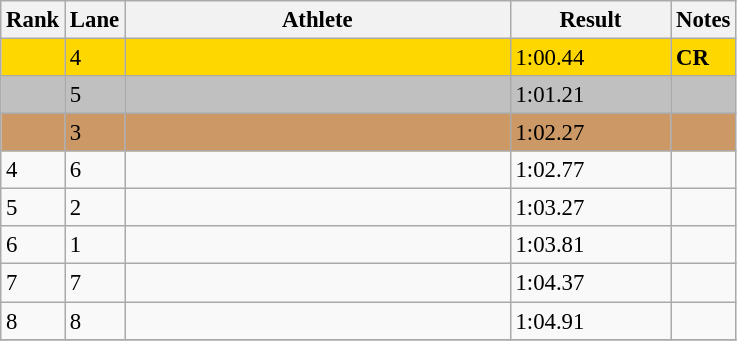<table class="wikitable" style="font-size:95%" style="width:35em;" style="text-align:center">
<tr>
<th>Rank</th>
<th>Lane</th>
<th width=250>Athlete</th>
<th width=100>Result</th>
<th>Notes</th>
</tr>
<tr bgcolor=gold>
<td></td>
<td>4</td>
<td align=left></td>
<td>1:00.44</td>
<td><strong>CR</strong></td>
</tr>
<tr bgcolor=silver>
<td></td>
<td>5</td>
<td align=left></td>
<td>1:01.21</td>
<td></td>
</tr>
<tr bgcolor=cc9966>
<td></td>
<td>3</td>
<td align=left></td>
<td>1:02.27</td>
<td></td>
</tr>
<tr>
<td>4</td>
<td>6</td>
<td align=left></td>
<td>1:02.77</td>
<td></td>
</tr>
<tr>
<td>5</td>
<td>2</td>
<td align=left></td>
<td>1:03.27</td>
<td></td>
</tr>
<tr>
<td>6</td>
<td>1</td>
<td align=left></td>
<td>1:03.81</td>
<td></td>
</tr>
<tr>
<td>7</td>
<td>7</td>
<td align=left></td>
<td>1:04.37</td>
<td></td>
</tr>
<tr>
<td>8</td>
<td>8</td>
<td align=left></td>
<td>1:04.91</td>
<td></td>
</tr>
<tr>
</tr>
</table>
